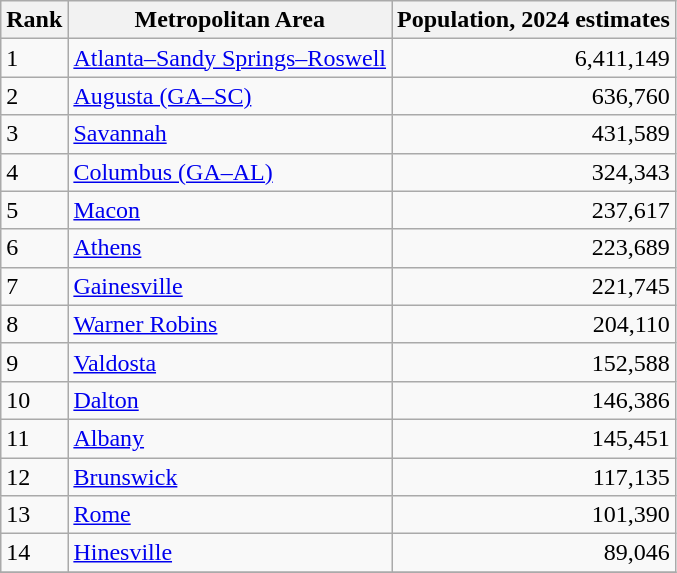<table class="wikitable">
<tr>
<th>Rank</th>
<th>Metropolitan Area</th>
<th>Population, 2024 estimates</th>
</tr>
<tr>
<td>1</td>
<td><a href='#'>Atlanta–Sandy Springs–Roswell</a></td>
<td align=right>6,411,149</td>
</tr>
<tr>
<td>2</td>
<td><a href='#'>Augusta (GA–SC)</a></td>
<td align=right>636,760</td>
</tr>
<tr>
<td>3</td>
<td><a href='#'>Savannah</a></td>
<td align=right>431,589</td>
</tr>
<tr>
<td>4</td>
<td><a href='#'>Columbus (GA–AL)</a></td>
<td align=right>324,343</td>
</tr>
<tr>
<td>5</td>
<td><a href='#'>Macon</a></td>
<td align=right>237,617</td>
</tr>
<tr>
<td>6</td>
<td><a href='#'>Athens</a></td>
<td align=right>223,689</td>
</tr>
<tr>
<td>7</td>
<td><a href='#'>Gainesville</a></td>
<td align=right>221,745</td>
</tr>
<tr>
<td>8</td>
<td><a href='#'>Warner Robins</a></td>
<td align=right>204,110</td>
</tr>
<tr>
<td>9</td>
<td><a href='#'>Valdosta</a></td>
<td align=right>152,588</td>
</tr>
<tr>
<td>10</td>
<td><a href='#'>Dalton</a></td>
<td align=right>146,386</td>
</tr>
<tr>
<td>11</td>
<td><a href='#'>Albany</a></td>
<td align=right>145,451</td>
</tr>
<tr>
<td>12</td>
<td><a href='#'>Brunswick</a></td>
<td align=right>117,135</td>
</tr>
<tr>
<td>13</td>
<td><a href='#'>Rome</a></td>
<td align=right>101,390</td>
</tr>
<tr>
<td>14</td>
<td><a href='#'>Hinesville</a></td>
<td align=right>89,046</td>
</tr>
<tr>
</tr>
</table>
